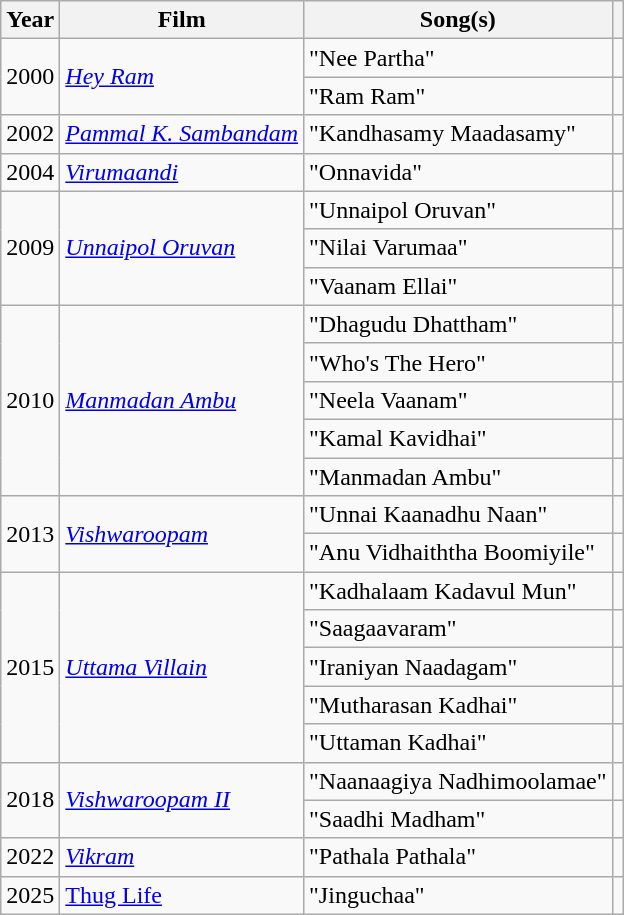<table class="wikitable sortable">
<tr>
<th>Year</th>
<th>Film</th>
<th>Song(s)</th>
<th class="unsortable"></th>
</tr>
<tr>
<td rowspan="2">2000</td>
<td rowspan="2"><em><a href='#'>Hey Ram</a></em></td>
<td>"Nee Partha"</td>
<td></td>
</tr>
<tr>
<td>"Ram Ram"</td>
<td></td>
</tr>
<tr>
<td>2002</td>
<td><em><a href='#'>Pammal K. Sambandam</a></em></td>
<td>"Kandhasamy Maadasamy"</td>
<td></td>
</tr>
<tr>
<td>2004</td>
<td><em><a href='#'>Virumaandi</a></em></td>
<td>"Onnavida"</td>
<td></td>
</tr>
<tr>
<td rowspan="3">2009</td>
<td rowspan="3"><em><a href='#'>Unnaipol Oruvan</a></em></td>
<td>"Unnaipol Oruvan"</td>
<td></td>
</tr>
<tr>
<td>"Nilai Varumaa"</td>
<td></td>
</tr>
<tr>
<td>"Vaanam Ellai"</td>
<td></td>
</tr>
<tr>
<td rowspan="5">2010</td>
<td rowspan="5"><em><a href='#'>Manmadan Ambu</a></em></td>
<td>"Dhagudu Dhattham"</td>
<td></td>
</tr>
<tr>
<td>"Who's The Hero"</td>
<td></td>
</tr>
<tr>
<td>"Neela Vaanam"</td>
<td></td>
</tr>
<tr>
<td>"Kamal Kavidhai"</td>
<td></td>
</tr>
<tr>
<td>"Manmadan Ambu"</td>
<td></td>
</tr>
<tr>
<td rowspan="2">2013</td>
<td rowspan="2"><em><a href='#'>Vishwaroopam</a></em></td>
<td>"Unnai Kaanadhu Naan"</td>
<td></td>
</tr>
<tr>
<td>"Anu Vidhaiththa Boomiyile"</td>
<td></td>
</tr>
<tr>
<td rowspan="5">2015</td>
<td rowspan="5"><em><a href='#'>Uttama Villain</a></em></td>
<td>"Kadhalaam Kadavul Mun"</td>
<td></td>
</tr>
<tr>
<td>"Saagaavaram"</td>
<td></td>
</tr>
<tr>
<td>"Iraniyan Naadagam"</td>
<td></td>
</tr>
<tr>
<td>"Mutharasan Kadhai"</td>
<td></td>
</tr>
<tr>
<td>"Uttaman Kadhai"</td>
<td></td>
</tr>
<tr>
<td rowspan="2">2018</td>
<td rowspan="2"><em><a href='#'>Vishwaroopam II</a></em></td>
<td>"Naanaagiya Nadhimoolamae"</td>
<td></td>
</tr>
<tr>
<td>"Saadhi Madham"</td>
<td></td>
</tr>
<tr>
<td>2022</td>
<td><em><a href='#'>Vikram</a></em></td>
<td>"Pathala Pathala"</td>
<td></td>
</tr>
<tr>
<td>2025</td>
<td><a href='#'>Thug Life</a></td>
<td>"Jinguchaa"</td>
<td></td>
</tr>
</table>
